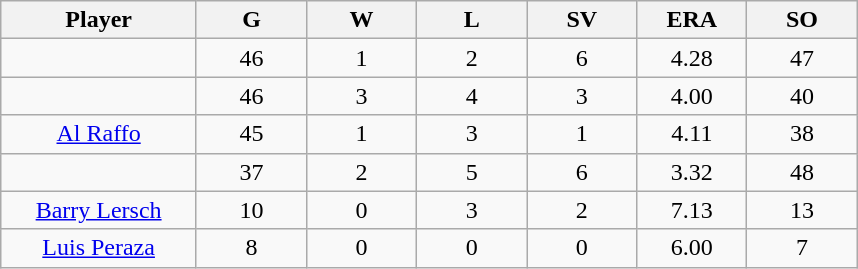<table class="wikitable sortable">
<tr>
<th bgcolor="#DDDDFF" width="16%">Player</th>
<th bgcolor="#DDDDFF" width="9%">G</th>
<th bgcolor="#DDDDFF" width="9%">W</th>
<th bgcolor="#DDDDFF" width="9%">L</th>
<th bgcolor="#DDDDFF" width="9%">SV</th>
<th bgcolor="#DDDDFF" width="9%">ERA</th>
<th bgcolor="#DDDDFF" width="9%">SO</th>
</tr>
<tr align="center">
<td></td>
<td>46</td>
<td>1</td>
<td>2</td>
<td>6</td>
<td>4.28</td>
<td>47</td>
</tr>
<tr align="center">
<td></td>
<td>46</td>
<td>3</td>
<td>4</td>
<td>3</td>
<td>4.00</td>
<td>40</td>
</tr>
<tr align="center">
<td><a href='#'>Al Raffo</a></td>
<td>45</td>
<td>1</td>
<td>3</td>
<td>1</td>
<td>4.11</td>
<td>38</td>
</tr>
<tr align=center>
<td></td>
<td>37</td>
<td>2</td>
<td>5</td>
<td>6</td>
<td>3.32</td>
<td>48</td>
</tr>
<tr align="center">
<td><a href='#'>Barry Lersch</a></td>
<td>10</td>
<td>0</td>
<td>3</td>
<td>2</td>
<td>7.13</td>
<td>13</td>
</tr>
<tr align=center>
<td><a href='#'>Luis Peraza</a></td>
<td>8</td>
<td>0</td>
<td>0</td>
<td>0</td>
<td>6.00</td>
<td>7</td>
</tr>
</table>
